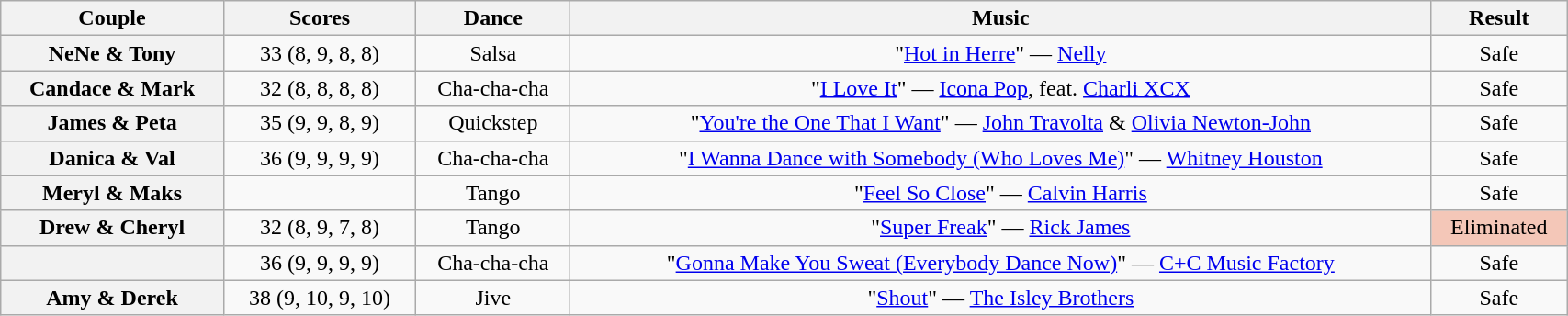<table class="wikitable sortable" style="text-align:center; width:90%">
<tr>
<th scope="col">Couple</th>
<th scope="col">Scores</th>
<th scope="col" class="unsortable">Dance</th>
<th scope="col" class="unsortable">Music</th>
<th scope="col" class="unsortable">Result</th>
</tr>
<tr>
<th scope="row">NeNe & Tony</th>
<td>33 (8, 9, 8, 8)</td>
<td>Salsa</td>
<td>"<a href='#'>Hot in Herre</a>" — <a href='#'>Nelly</a></td>
<td>Safe</td>
</tr>
<tr>
<th scope="row">Candace & Mark</th>
<td>32 (8, 8, 8, 8)</td>
<td>Cha-cha-cha</td>
<td>"<a href='#'>I Love It</a>" — <a href='#'>Icona Pop</a>, feat. <a href='#'>Charli XCX</a></td>
<td>Safe</td>
</tr>
<tr>
<th scope="row">James & Peta</th>
<td>35 (9, 9, 8, 9)</td>
<td>Quickstep</td>
<td>"<a href='#'>You're the One That I Want</a>" — <a href='#'>John Travolta</a> & <a href='#'>Olivia Newton-John</a></td>
<td>Safe</td>
</tr>
<tr>
<th scope="row">Danica & Val</th>
<td>36 (9, 9, 9, 9)</td>
<td>Cha-cha-cha</td>
<td>"<a href='#'>I Wanna Dance with Somebody (Who Loves Me)</a>" — <a href='#'>Whitney Houston</a></td>
<td>Safe</td>
</tr>
<tr>
<th scope="row">Meryl & Maks</th>
<td></td>
<td>Tango</td>
<td>"<a href='#'>Feel So Close</a>" — <a href='#'>Calvin Harris</a></td>
<td>Safe</td>
</tr>
<tr>
<th scope="row">Drew & Cheryl</th>
<td>32 (8, 9, 7, 8)</td>
<td>Tango</td>
<td>"<a href='#'>Super Freak</a>" — <a href='#'>Rick James</a></td>
<td bgcolor=f4c7b8>Eliminated</td>
</tr>
<tr>
<th scope="row"></th>
<td>36 (9, 9, 9, 9)</td>
<td>Cha-cha-cha</td>
<td>"<a href='#'>Gonna Make You Sweat (Everybody Dance Now)</a>" — <a href='#'>C+C Music Factory</a></td>
<td>Safe</td>
</tr>
<tr>
<th scope="row">Amy & Derek</th>
<td>38 (9, 10, 9, 10)</td>
<td>Jive</td>
<td>"<a href='#'>Shout</a>" — <a href='#'>The Isley Brothers</a></td>
<td>Safe</td>
</tr>
</table>
